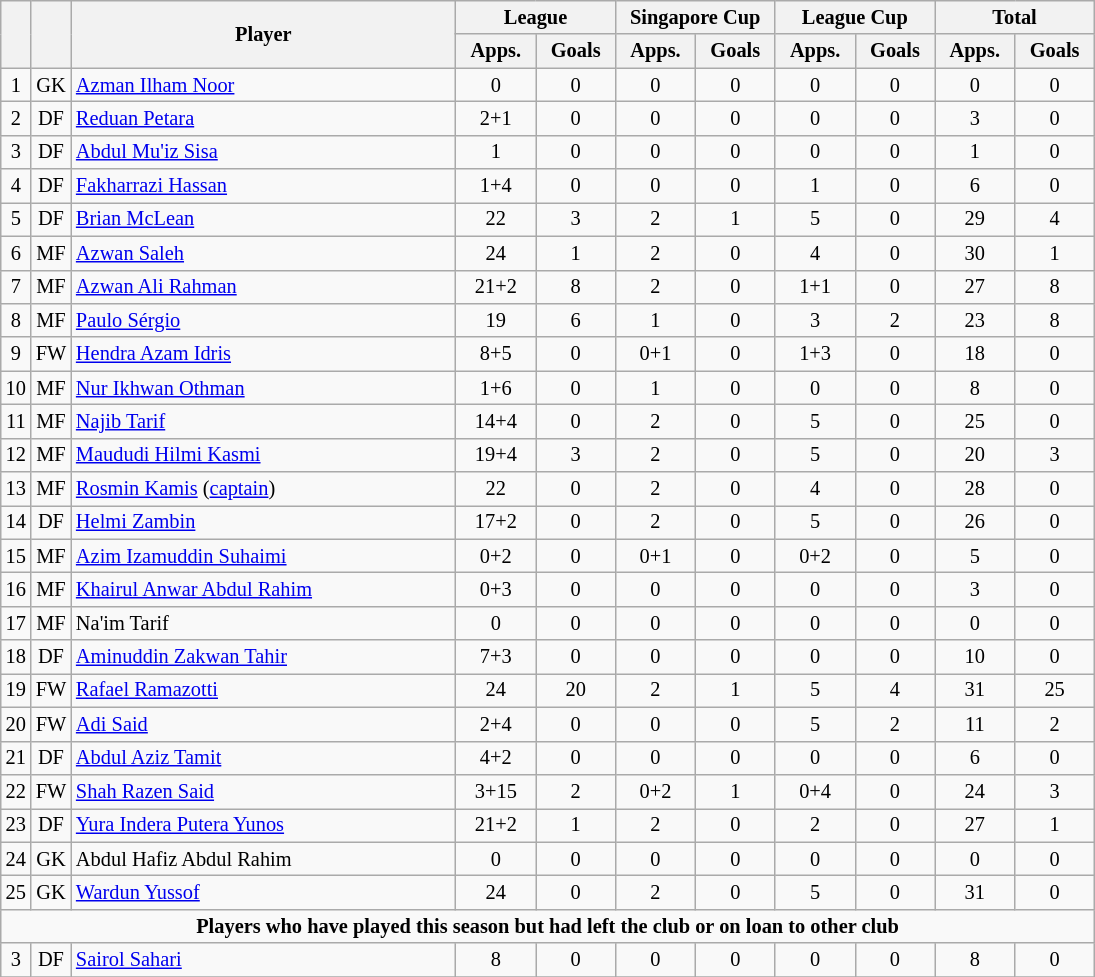<table class="wikitable" style="text-align:center; font-size:85%;">
<tr>
<th rowspan=2></th>
<th rowspan=2></th>
<th rowspan=2 width="250">Player</th>
<th colspan=2 width="100">League</th>
<th colspan=2 width="100">Singapore Cup</th>
<th colspan=2 width="100">League Cup</th>
<th colspan=2 width="100">Total</th>
</tr>
<tr>
<th>Apps.</th>
<th>Goals</th>
<th>Apps.</th>
<th>Goals</th>
<th>Apps.</th>
<th>Goals</th>
<th>Apps.</th>
<th>Goals</th>
</tr>
<tr>
<td>1</td>
<td>GK</td>
<td align=left> <a href='#'>Azman Ilham Noor</a></td>
<td>0</td>
<td>0</td>
<td>0</td>
<td>0</td>
<td>0</td>
<td>0</td>
<td>0</td>
<td>0</td>
</tr>
<tr>
<td>2</td>
<td>DF</td>
<td align=left> <a href='#'>Reduan Petara</a></td>
<td>2+1</td>
<td>0</td>
<td>0</td>
<td>0</td>
<td>0</td>
<td>0</td>
<td>3</td>
<td>0</td>
</tr>
<tr>
<td>3</td>
<td>DF</td>
<td align=left> <a href='#'>Abdul Mu'iz Sisa</a></td>
<td>1</td>
<td>0</td>
<td>0</td>
<td>0</td>
<td>0</td>
<td>0</td>
<td>1</td>
<td>0</td>
</tr>
<tr>
<td>4</td>
<td>DF</td>
<td align=left> <a href='#'>Fakharrazi Hassan</a></td>
<td>1+4</td>
<td>0</td>
<td>0</td>
<td>0</td>
<td>1</td>
<td>0</td>
<td>6</td>
<td>0</td>
</tr>
<tr>
<td>5</td>
<td>DF</td>
<td align=left> <a href='#'>Brian McLean</a></td>
<td>22</td>
<td>3</td>
<td>2</td>
<td>1</td>
<td>5</td>
<td>0</td>
<td>29</td>
<td>4</td>
</tr>
<tr>
<td>6</td>
<td>MF</td>
<td align=left> <a href='#'>Azwan Saleh</a></td>
<td>24</td>
<td>1</td>
<td>2</td>
<td>0</td>
<td>4</td>
<td>0</td>
<td>30</td>
<td>1</td>
</tr>
<tr>
<td>7</td>
<td>MF</td>
<td align=left> <a href='#'>Azwan Ali Rahman</a></td>
<td>21+2</td>
<td>8</td>
<td>2</td>
<td>0</td>
<td>1+1</td>
<td>0</td>
<td>27</td>
<td>8</td>
</tr>
<tr>
<td>8</td>
<td>MF</td>
<td align=left> <a href='#'>Paulo Sérgio</a></td>
<td>19</td>
<td>6</td>
<td>1</td>
<td>0</td>
<td>3</td>
<td>2</td>
<td>23</td>
<td>8</td>
</tr>
<tr>
<td>9</td>
<td>FW</td>
<td align=left> <a href='#'>Hendra Azam Idris</a></td>
<td>8+5</td>
<td>0</td>
<td>0+1</td>
<td>0</td>
<td>1+3</td>
<td>0</td>
<td>18</td>
<td>0</td>
</tr>
<tr>
<td>10</td>
<td>MF</td>
<td align=left> <a href='#'>Nur Ikhwan Othman</a></td>
<td>1+6</td>
<td>0</td>
<td>1</td>
<td>0</td>
<td>0</td>
<td>0</td>
<td>8</td>
<td>0</td>
</tr>
<tr>
<td>11</td>
<td>MF</td>
<td align=left> <a href='#'>Najib Tarif</a></td>
<td>14+4</td>
<td>0</td>
<td>2</td>
<td>0</td>
<td>5</td>
<td>0</td>
<td>25</td>
<td>0</td>
</tr>
<tr>
<td>12</td>
<td>MF</td>
<td align=left> <a href='#'>Maududi Hilmi Kasmi</a></td>
<td>19+4</td>
<td>3</td>
<td>2</td>
<td>0</td>
<td>5</td>
<td>0</td>
<td>20</td>
<td>3</td>
</tr>
<tr>
<td>13</td>
<td>MF</td>
<td align=left> <a href='#'>Rosmin Kamis</a> (<a href='#'>captain</a>)</td>
<td>22</td>
<td>0</td>
<td>2</td>
<td>0</td>
<td>4</td>
<td>0</td>
<td>28</td>
<td>0</td>
</tr>
<tr>
<td>14</td>
<td>DF</td>
<td align=left> <a href='#'>Helmi Zambin</a></td>
<td>17+2</td>
<td>0</td>
<td>2</td>
<td>0</td>
<td>5</td>
<td>0</td>
<td>26</td>
<td>0</td>
</tr>
<tr>
<td>15</td>
<td>MF</td>
<td align=left> <a href='#'>Azim Izamuddin Suhaimi</a></td>
<td>0+2</td>
<td>0</td>
<td>0+1</td>
<td>0</td>
<td>0+2</td>
<td>0</td>
<td>5</td>
<td>0</td>
</tr>
<tr>
<td>16</td>
<td>MF</td>
<td align=left> <a href='#'>Khairul Anwar Abdul Rahim</a></td>
<td>0+3</td>
<td>0</td>
<td>0</td>
<td>0</td>
<td>0</td>
<td>0</td>
<td>3</td>
<td>0</td>
</tr>
<tr>
<td>17</td>
<td>MF</td>
<td align=left> Na'im Tarif</td>
<td>0</td>
<td>0</td>
<td>0</td>
<td>0</td>
<td>0</td>
<td>0</td>
<td>0</td>
<td>0</td>
</tr>
<tr>
<td>18</td>
<td>DF</td>
<td align=left> <a href='#'>Aminuddin Zakwan Tahir</a></td>
<td>7+3</td>
<td>0</td>
<td>0</td>
<td>0</td>
<td>0</td>
<td>0</td>
<td>10</td>
<td>0</td>
</tr>
<tr>
<td>19</td>
<td>FW</td>
<td align=left> <a href='#'>Rafael Ramazotti</a></td>
<td>24</td>
<td>20</td>
<td>2</td>
<td>1</td>
<td>5</td>
<td>4</td>
<td>31</td>
<td>25</td>
</tr>
<tr>
<td>20</td>
<td>FW</td>
<td align=left> <a href='#'>Adi Said</a></td>
<td>2+4</td>
<td>0</td>
<td>0</td>
<td>0</td>
<td>5</td>
<td>2</td>
<td>11</td>
<td>2</td>
</tr>
<tr>
<td>21</td>
<td>DF</td>
<td align=left> <a href='#'>Abdul Aziz Tamit</a></td>
<td>4+2</td>
<td>0</td>
<td>0</td>
<td>0</td>
<td>0</td>
<td>0</td>
<td>6</td>
<td>0</td>
</tr>
<tr>
<td>22</td>
<td>FW</td>
<td align=left> <a href='#'>Shah Razen Said</a></td>
<td>3+15</td>
<td>2</td>
<td>0+2</td>
<td>1</td>
<td>0+4</td>
<td>0</td>
<td>24</td>
<td>3</td>
</tr>
<tr>
<td>23</td>
<td>DF</td>
<td align=left> <a href='#'>Yura Indera Putera Yunos</a></td>
<td>21+2</td>
<td>1</td>
<td>2</td>
<td>0</td>
<td>2</td>
<td>0</td>
<td>27</td>
<td>1</td>
</tr>
<tr>
<td>24</td>
<td>GK</td>
<td align=left> Abdul Hafiz Abdul Rahim</td>
<td>0</td>
<td>0</td>
<td>0</td>
<td>0</td>
<td>0</td>
<td>0</td>
<td>0</td>
<td>0</td>
</tr>
<tr>
<td>25</td>
<td>GK</td>
<td align=left> <a href='#'>Wardun Yussof</a></td>
<td>24</td>
<td>0</td>
<td>2</td>
<td>0</td>
<td>5</td>
<td>0</td>
<td>31</td>
<td>0</td>
</tr>
<tr>
<td colspan="17"><strong>Players who have played this season but had left the club or on loan to other club</strong></td>
</tr>
<tr>
<td>3</td>
<td>DF</td>
<td align=left> <a href='#'>Sairol Sahari</a></td>
<td>8</td>
<td>0</td>
<td>0</td>
<td>0</td>
<td>0</td>
<td>0</td>
<td>8</td>
<td>0</td>
</tr>
<tr>
</tr>
</table>
